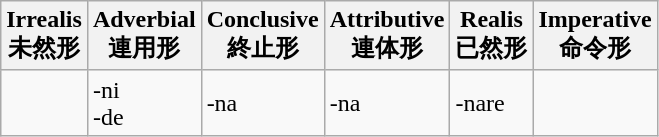<table class="wikitable">
<tr>
<th>Irrealis<br>未然形</th>
<th>Adverbial<br>連用形</th>
<th>Conclusive<br>終止形</th>
<th>Attributive<br>連体形</th>
<th>Realis<br>已然形</th>
<th>Imperative<br>命令形</th>
</tr>
<tr>
<td> </td>
<td>-ni<br>-de</td>
<td>-na</td>
<td>-na</td>
<td>-nare</td>
<td> </td>
</tr>
</table>
